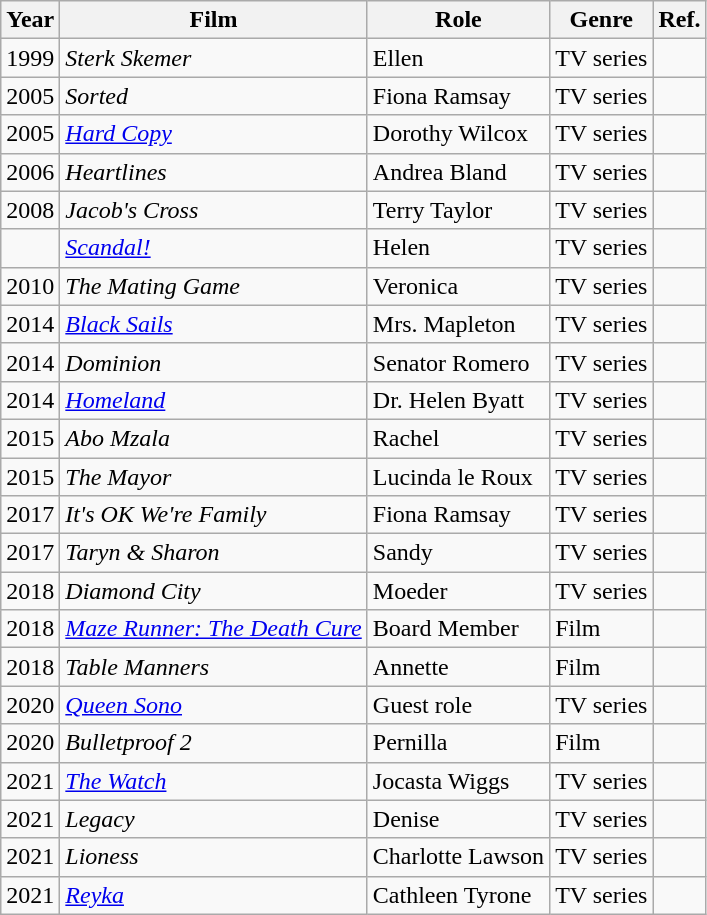<table class="wikitable">
<tr>
<th>Year</th>
<th>Film</th>
<th>Role</th>
<th>Genre</th>
<th>Ref.</th>
</tr>
<tr>
<td>1999</td>
<td><em>Sterk Skemer</em></td>
<td>Ellen</td>
<td>TV series</td>
<td></td>
</tr>
<tr>
<td>2005</td>
<td><em>Sorted</em></td>
<td>Fiona Ramsay</td>
<td>TV series</td>
<td></td>
</tr>
<tr>
<td>2005</td>
<td><em><a href='#'>Hard Copy</a></em></td>
<td>Dorothy Wilcox</td>
<td>TV series</td>
<td></td>
</tr>
<tr>
<td>2006</td>
<td><em>Heartlines</em></td>
<td>Andrea Bland</td>
<td>TV series</td>
<td></td>
</tr>
<tr>
<td>2008</td>
<td><em>Jacob's Cross</em></td>
<td>Terry Taylor</td>
<td>TV series</td>
<td></td>
</tr>
<tr>
<td></td>
<td><em><a href='#'>Scandal!</a></em></td>
<td>Helen</td>
<td>TV series</td>
<td></td>
</tr>
<tr>
<td>2010</td>
<td><em>The Mating Game</em></td>
<td>Veronica</td>
<td>TV series</td>
<td></td>
</tr>
<tr>
<td>2014</td>
<td><em><a href='#'>Black Sails</a></em></td>
<td>Mrs. Mapleton</td>
<td>TV series</td>
<td></td>
</tr>
<tr>
<td>2014</td>
<td><em>Dominion</em></td>
<td>Senator Romero</td>
<td>TV series</td>
<td></td>
</tr>
<tr>
<td>2014</td>
<td><em><a href='#'>Homeland</a></em></td>
<td>Dr. Helen Byatt</td>
<td>TV series</td>
<td></td>
</tr>
<tr>
<td>2015</td>
<td><em>Abo Mzala</em></td>
<td>Rachel</td>
<td>TV series</td>
<td></td>
</tr>
<tr>
<td>2015</td>
<td><em>The Mayor</em></td>
<td>Lucinda le Roux</td>
<td>TV series</td>
<td></td>
</tr>
<tr>
<td>2017</td>
<td><em>It's OK We're Family</em></td>
<td>Fiona Ramsay</td>
<td>TV series</td>
<td></td>
</tr>
<tr>
<td>2017</td>
<td><em>Taryn & Sharon</em></td>
<td>Sandy</td>
<td>TV series</td>
<td></td>
</tr>
<tr>
<td>2018</td>
<td><em>Diamond City</em></td>
<td>Moeder</td>
<td>TV series</td>
<td></td>
</tr>
<tr>
<td>2018</td>
<td><em><a href='#'>Maze Runner: The Death Cure</a></em></td>
<td>Board Member</td>
<td>Film</td>
<td></td>
</tr>
<tr>
<td>2018</td>
<td><em>Table Manners</em></td>
<td>Annette</td>
<td>Film</td>
<td></td>
</tr>
<tr>
<td>2020</td>
<td><em><a href='#'>Queen Sono</a></em></td>
<td>Guest role</td>
<td>TV series</td>
<td></td>
</tr>
<tr>
<td>2020</td>
<td><em>Bulletproof 2</em></td>
<td>Pernilla</td>
<td>Film</td>
<td></td>
</tr>
<tr>
<td>2021</td>
<td><em><a href='#'>The Watch</a></em></td>
<td>Jocasta Wiggs</td>
<td>TV series</td>
<td></td>
</tr>
<tr>
<td>2021</td>
<td><em>Legacy</em></td>
<td>Denise</td>
<td>TV series</td>
<td></td>
</tr>
<tr>
<td>2021</td>
<td><em>Lioness</em></td>
<td>Charlotte Lawson</td>
<td>TV series</td>
<td></td>
</tr>
<tr>
<td>2021</td>
<td><em><a href='#'>Reyka</a></em></td>
<td>Cathleen Tyrone</td>
<td>TV series</td>
<td></td>
</tr>
</table>
